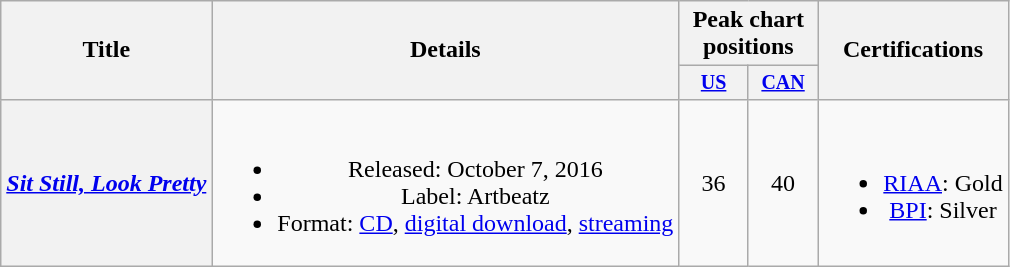<table class="wikitable plainrowheaders" style="text-align:center">
<tr>
<th scope="col" rowspan="2">Title</th>
<th scope="col" rowspan="2">Details</th>
<th scope="col" colspan="2">Peak chart positions</th>
<th scope="col" rowspan="2">Certifications</th>
</tr>
<tr style="font-size:smaller;">
<th scope="col" style="width:3em;"><a href='#'>US</a><br></th>
<th scope="col" style="width:3em;"><a href='#'>CAN</a><br></th>
</tr>
<tr>
<th scope="row"><em><a href='#'>Sit Still, Look Pretty</a></em></th>
<td><br><ul><li>Released: October 7, 2016</li><li>Label: Artbeatz</li><li>Format: <a href='#'>CD</a>, <a href='#'>digital download</a>, <a href='#'>streaming</a></li></ul></td>
<td>36</td>
<td>40</td>
<td><br><ul><li><a href='#'>RIAA</a>: Gold</li><li><a href='#'>BPI</a>: Silver</li></ul></td>
</tr>
</table>
